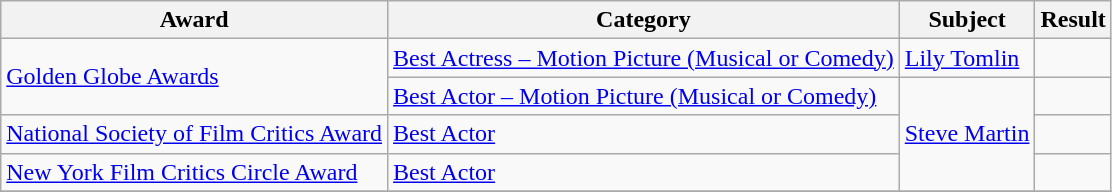<table class="wikitable">
<tr>
<th>Award</th>
<th>Category</th>
<th>Subject</th>
<th>Result</th>
</tr>
<tr>
<td rowspan=2><a href='#'>Golden Globe Awards</a></td>
<td><a href='#'>Best Actress – Motion Picture (Musical or Comedy)</a></td>
<td><a href='#'>Lily Tomlin</a></td>
<td></td>
</tr>
<tr>
<td><a href='#'>Best Actor – Motion Picture (Musical or Comedy)</a></td>
<td rowspan=3><a href='#'>Steve Martin</a></td>
<td></td>
</tr>
<tr>
<td><a href='#'>National Society of Film Critics Award</a></td>
<td><a href='#'>Best Actor</a></td>
<td></td>
</tr>
<tr>
<td><a href='#'>New York Film Critics Circle Award</a></td>
<td><a href='#'>Best Actor</a></td>
<td></td>
</tr>
<tr>
</tr>
</table>
